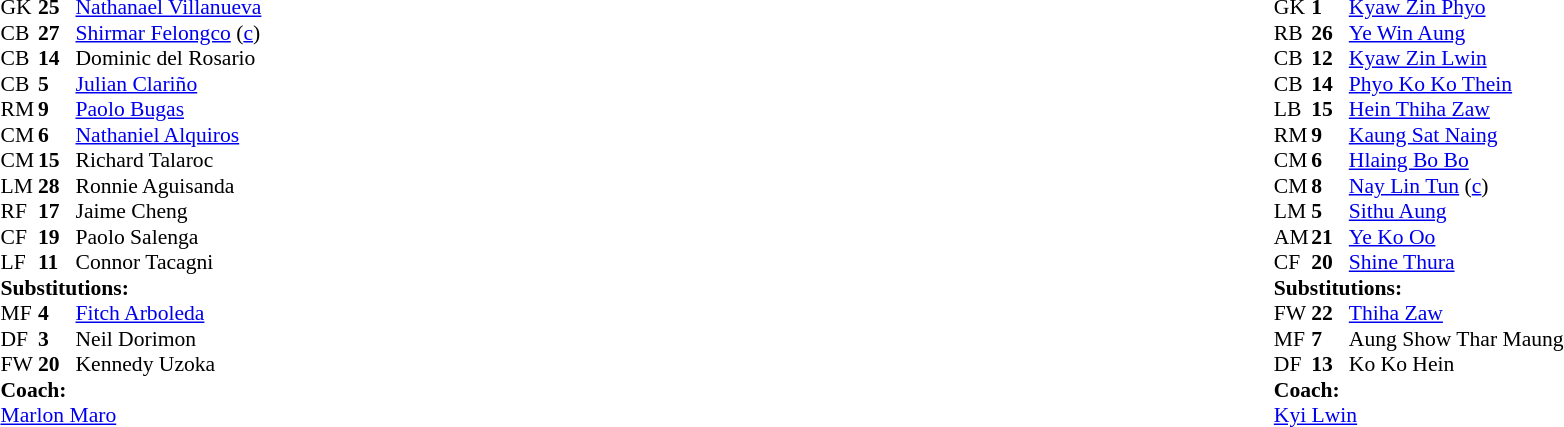<table width="100%">
<tr>
<td valign="top" width="50%"><br><table style="font-size: 90%" cellspacing="0" cellpadding="0">
<tr>
<th width="25"></th>
<th width="25"></th>
</tr>
<tr>
<td>GK</td>
<td><strong>25</strong></td>
<td><a href='#'>Nathanael Villanueva</a></td>
</tr>
<tr>
<td>CB</td>
<td><strong>27</strong></td>
<td><a href='#'>Shirmar Felongco</a> (<a href='#'>c</a>)</td>
</tr>
<tr>
<td>CB</td>
<td><strong>14</strong></td>
<td>Dominic del Rosario</td>
</tr>
<tr>
<td>CB</td>
<td><strong>5</strong></td>
<td><a href='#'>Julian Clariño</a></td>
</tr>
<tr>
<td>RM</td>
<td><strong>9</strong></td>
<td><a href='#'>Paolo Bugas</a></td>
</tr>
<tr>
<td>CM</td>
<td><strong>6</strong></td>
<td><a href='#'>Nathaniel Alquiros</a></td>
</tr>
<tr>
<td>CM</td>
<td><strong>15</strong></td>
<td>Richard Talaroc</td>
<td></td>
<td></td>
</tr>
<tr>
<td>LM</td>
<td><strong>28</strong></td>
<td>Ronnie Aguisanda</td>
<td></td>
<td></td>
</tr>
<tr>
<td>RF</td>
<td><strong>17</strong></td>
<td>Jaime Cheng</td>
<td></td>
<td></td>
</tr>
<tr>
<td>CF</td>
<td><strong>19</strong></td>
<td>Paolo Salenga</td>
<td></td>
</tr>
<tr>
<td>LF</td>
<td><strong>11</strong></td>
<td>Connor Tacagni</td>
</tr>
<tr>
<td colspan=3><strong>Substitutions:</strong></td>
</tr>
<tr>
<td>MF</td>
<td><strong>4</strong></td>
<td><a href='#'>Fitch Arboleda</a></td>
<td></td>
<td></td>
</tr>
<tr>
<td>DF</td>
<td><strong>3</strong></td>
<td>Neil Dorimon</td>
<td></td>
<td></td>
</tr>
<tr>
<td>FW</td>
<td><strong>20</strong></td>
<td>Kennedy Uzoka</td>
<td></td>
<td></td>
</tr>
<tr>
<td colspan=3><strong>Coach:</strong></td>
</tr>
<tr>
<td colspan=3> <a href='#'>Marlon Maro</a></td>
</tr>
</table>
</td>
<td valign="top"></td>
<td valign="top" width="50%"><br><table style="font-size: 90%" cellspacing="0" cellpadding="0" align="center">
<tr>
<th width=25></th>
<th width=25></th>
</tr>
<tr>
<td>GK</td>
<td><strong>1</strong></td>
<td><a href='#'>Kyaw Zin Phyo</a></td>
</tr>
<tr>
<td>RB</td>
<td><strong>26</strong></td>
<td><a href='#'>Ye Win Aung</a></td>
</tr>
<tr>
<td>CB</td>
<td><strong>12</strong></td>
<td><a href='#'>Kyaw Zin Lwin</a></td>
</tr>
<tr>
<td>CB</td>
<td><strong>14</strong></td>
<td><a href='#'>Phyo Ko Ko Thein</a></td>
<td></td>
<td></td>
</tr>
<tr>
<td>LB</td>
<td><strong>15</strong></td>
<td><a href='#'>Hein Thiha Zaw</a></td>
</tr>
<tr>
<td>RM</td>
<td><strong>9</strong></td>
<td><a href='#'>Kaung Sat Naing</a></td>
</tr>
<tr>
<td>CM</td>
<td><strong>6</strong></td>
<td><a href='#'>Hlaing Bo Bo</a></td>
<td></td>
<td></td>
</tr>
<tr>
<td>CM</td>
<td><strong>8</strong></td>
<td><a href='#'>Nay Lin Tun</a> (<a href='#'>c</a>)</td>
<td></td>
<td></td>
</tr>
<tr>
<td>LM</td>
<td><strong>5</strong></td>
<td><a href='#'>Sithu Aung</a></td>
</tr>
<tr>
<td>AM</td>
<td><strong>21</strong></td>
<td><a href='#'>Ye Ko Oo</a></td>
</tr>
<tr>
<td>CF</td>
<td><strong>20</strong></td>
<td><a href='#'>Shine Thura</a></td>
</tr>
<tr>
<td colspan=3><strong>Substitutions:</strong></td>
</tr>
<tr>
<td>FW</td>
<td><strong>22</strong></td>
<td><a href='#'>Thiha Zaw</a></td>
<td></td>
<td></td>
</tr>
<tr>
<td>MF</td>
<td><strong>7</strong></td>
<td>Aung Show Thar Maung</td>
<td></td>
<td></td>
</tr>
<tr>
<td>DF</td>
<td><strong>13</strong></td>
<td>Ko Ko Hein</td>
<td></td>
<td></td>
</tr>
<tr>
<td colspan=3><strong>Coach:</strong></td>
</tr>
<tr>
<td colspan=3> <a href='#'>Kyi Lwin</a></td>
</tr>
</table>
</td>
</tr>
</table>
